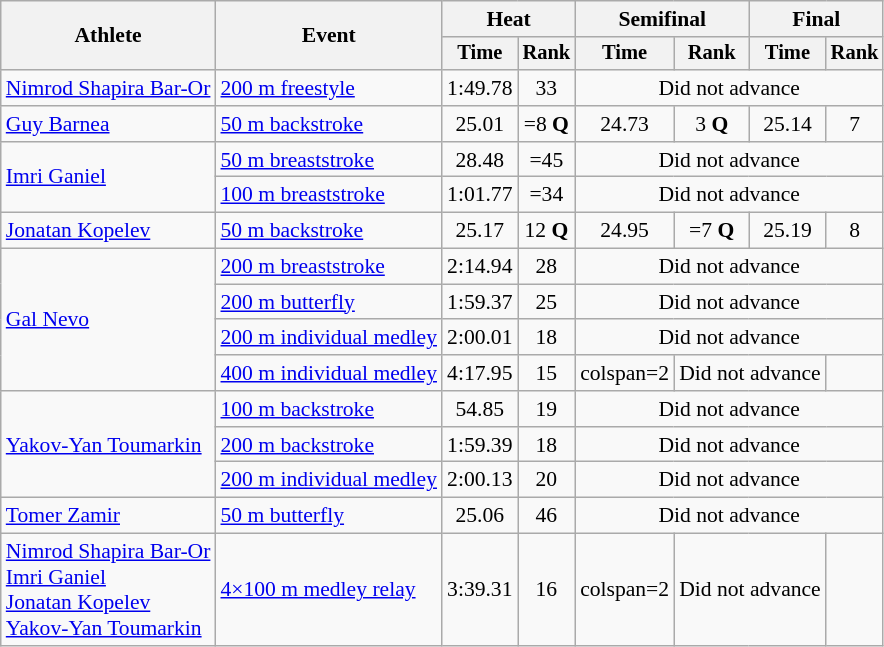<table class=wikitable style="font-size:90%">
<tr>
<th rowspan="2">Athlete</th>
<th rowspan="2">Event</th>
<th colspan="2">Heat</th>
<th colspan="2">Semifinal</th>
<th colspan="2">Final</th>
</tr>
<tr style="font-size:95%">
<th>Time</th>
<th>Rank</th>
<th>Time</th>
<th>Rank</th>
<th>Time</th>
<th>Rank</th>
</tr>
<tr align=center>
<td align=left><a href='#'>Nimrod Shapira Bar-Or</a></td>
<td align=left><a href='#'>200 m freestyle</a></td>
<td>1:49.78</td>
<td>33</td>
<td colspan=4>Did not advance</td>
</tr>
<tr align=center>
<td align=left><a href='#'>Guy Barnea</a></td>
<td align=left><a href='#'>50 m backstroke</a></td>
<td>25.01</td>
<td>=8 <strong>Q</strong></td>
<td>24.73</td>
<td>3 <strong>Q</strong></td>
<td>25.14</td>
<td>7</td>
</tr>
<tr align=center>
<td align=left rowspan=2><a href='#'>Imri Ganiel</a></td>
<td align=left><a href='#'>50 m breaststroke</a></td>
<td>28.48</td>
<td>=45</td>
<td colspan=4>Did not advance</td>
</tr>
<tr align=center>
<td align=left><a href='#'>100 m breaststroke</a></td>
<td>1:01.77</td>
<td>=34</td>
<td colspan=4>Did not advance</td>
</tr>
<tr align=center>
<td align=left><a href='#'>Jonatan Kopelev</a></td>
<td align=left><a href='#'>50 m backstroke</a></td>
<td>25.17</td>
<td>12 <strong>Q</strong></td>
<td>24.95</td>
<td>=7 <strong>Q</strong></td>
<td>25.19</td>
<td>8</td>
</tr>
<tr align=center>
<td align=left rowspan=4><a href='#'>Gal Nevo</a></td>
<td align=left><a href='#'>200 m breaststroke</a></td>
<td>2:14.94</td>
<td>28</td>
<td colspan=4>Did not advance</td>
</tr>
<tr align=center>
<td align=left><a href='#'>200 m butterfly</a></td>
<td>1:59.37</td>
<td>25</td>
<td colspan=4>Did not advance</td>
</tr>
<tr align=center>
<td align=left><a href='#'>200 m individual medley</a></td>
<td>2:00.01</td>
<td>18</td>
<td colspan=4>Did not advance</td>
</tr>
<tr align=center>
<td align=left><a href='#'>400 m individual medley</a></td>
<td>4:17.95</td>
<td>15</td>
<td>colspan=2 </td>
<td colspan=2>Did not advance</td>
</tr>
<tr align=center>
<td align=left rowspan=3><a href='#'>Yakov-Yan Toumarkin</a></td>
<td align=left><a href='#'>100 m backstroke</a></td>
<td>54.85</td>
<td>19</td>
<td colspan=4>Did not advance</td>
</tr>
<tr align=center>
<td align=left><a href='#'>200 m backstroke</a></td>
<td>1:59.39</td>
<td>18</td>
<td colspan=4>Did not advance</td>
</tr>
<tr align=center>
<td align=left><a href='#'>200 m individual medley</a></td>
<td>2:00.13</td>
<td>20</td>
<td colspan=4>Did not advance</td>
</tr>
<tr align=center>
<td align=left><a href='#'>Tomer Zamir</a></td>
<td align=left><a href='#'>50 m butterfly</a></td>
<td>25.06</td>
<td>46</td>
<td colspan=4>Did not advance</td>
</tr>
<tr align=center>
<td align=left><a href='#'>Nimrod Shapira Bar-Or</a><br><a href='#'>Imri Ganiel</a><br><a href='#'>Jonatan Kopelev</a><br><a href='#'>Yakov-Yan Toumarkin</a></td>
<td align=left><a href='#'>4×100 m medley relay</a></td>
<td>3:39.31</td>
<td>16</td>
<td>colspan=2 </td>
<td colspan=2>Did not advance</td>
</tr>
</table>
